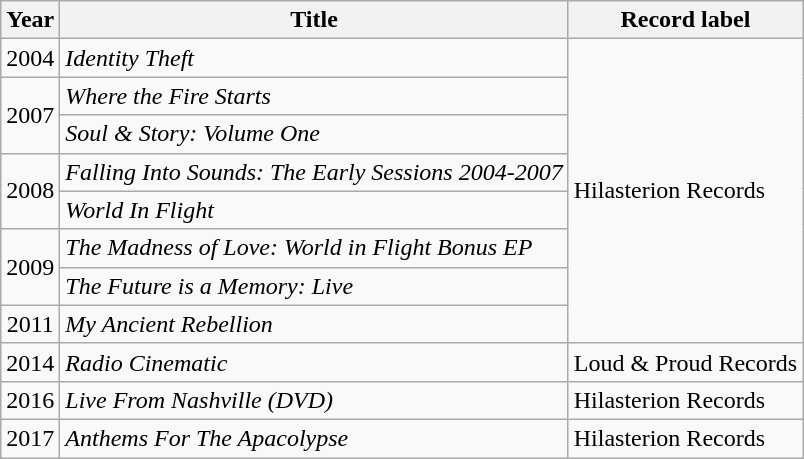<table class="wikitable">
<tr>
<th>Year</th>
<th>Title</th>
<th>Record label</th>
</tr>
<tr>
<td align="center">2004</td>
<td><em>Identity Theft</em></td>
<td rowspan="8">Hilasterion Records</td>
</tr>
<tr>
<td align="center" rowspan="2">2007</td>
<td><em>Where the Fire Starts</em></td>
</tr>
<tr>
<td><em>Soul & Story: Volume One</em></td>
</tr>
<tr>
<td align="center" rowspan="2">2008</td>
<td><em>Falling Into Sounds:  The Early Sessions 2004-2007</em></td>
</tr>
<tr>
<td><em>World In Flight</em></td>
</tr>
<tr>
<td align="center" rowspan="2">2009</td>
<td><em>The Madness of Love: World in Flight Bonus EP</em></td>
</tr>
<tr>
<td><em>The Future is a Memory: Live</em></td>
</tr>
<tr>
<td align="center">2011</td>
<td><em>My Ancient Rebellion</em></td>
</tr>
<tr>
<td align="center">2014</td>
<td><em>Radio Cinematic</em></td>
<td rowspan="1">Loud & Proud Records</td>
</tr>
<tr>
<td align="center">2016</td>
<td><em>Live From Nashville (DVD)</em></td>
<td rowspan="1">Hilasterion Records</td>
</tr>
<tr>
<td align="center">2017</td>
<td><em>Anthems For The Apacolypse</em></td>
<td rowspan="1">Hilasterion Records</td>
</tr>
</table>
